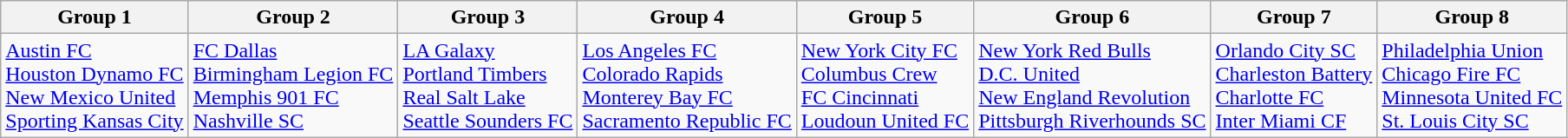<table class="wikitable">
<tr>
<th>Group 1</th>
<th>Group 2</th>
<th>Group 3</th>
<th>Group 4</th>
<th>Group 5</th>
<th>Group 6</th>
<th>Group 7</th>
<th>Group 8</th>
</tr>
<tr valign="top">
<td><a href='#'>Austin FC</a> <br> <a href='#'>Houston Dynamo FC</a>  <br> <a href='#'>New Mexico United</a> <br> <a href='#'>Sporting Kansas City</a></td>
<td><a href='#'>FC Dallas</a> <br> <a href='#'>Birmingham Legion FC</a> <br> <a href='#'>Memphis 901 FC</a><br> <a href='#'>Nashville SC</a></td>
<td><a href='#'>LA Galaxy</a> <br> <a href='#'>Portland Timbers</a> <br> <a href='#'>Real Salt Lake</a> <br> <a href='#'>Seattle Sounders FC</a></td>
<td><a href='#'>Los Angeles FC</a> <br> <a href='#'>Colorado Rapids</a> <br> <a href='#'>Monterey Bay FC</a> <br> <a href='#'>Sacramento Republic FC</a> <br></td>
<td><a href='#'>New York City FC</a> <br> <a href='#'>Columbus Crew</a> <br> <a href='#'>FC Cincinnati</a> <br> <a href='#'>Loudoun United FC</a> <br></td>
<td><a href='#'>New York Red Bulls</a> <br> <a href='#'>D.C. United</a> <br> <a href='#'>New England Revolution</a> <br> <a href='#'>Pittsburgh Riverhounds SC</a></td>
<td><a href='#'>Orlando City SC</a> <br> <a href='#'>Charleston Battery</a> <br> <a href='#'>Charlotte FC</a> <br> <a href='#'>Inter Miami CF</a></td>
<td><a href='#'>Philadelphia Union</a> <br> <a href='#'>Chicago Fire FC</a> <br> <a href='#'>Minnesota United FC</a> <br> <a href='#'>St. Louis City SC</a></td>
</tr>
</table>
